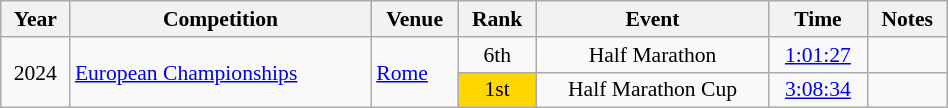<table class="wikitable" width=50% style="font-size:90%; text-align:center;">
<tr>
<th>Year</th>
<th>Competition</th>
<th>Venue</th>
<th>Rank</th>
<th>Event</th>
<th>Time</th>
<th>Notes</th>
</tr>
<tr>
<td rowspan=2>2024</td>
<td rowspan=2 align=left><a href='#'>European Championships</a></td>
<td rowspan=2 align=left> <a href='#'>Rome</a></td>
<td>6th</td>
<td>Half Marathon</td>
<td><a href='#'>1:01:27</a></td>
<td></td>
</tr>
<tr>
<td bgcolor=gold>1st</td>
<td>Half Marathon Cup</td>
<td><a href='#'>3:08:34</a></td>
<td></td>
</tr>
</table>
